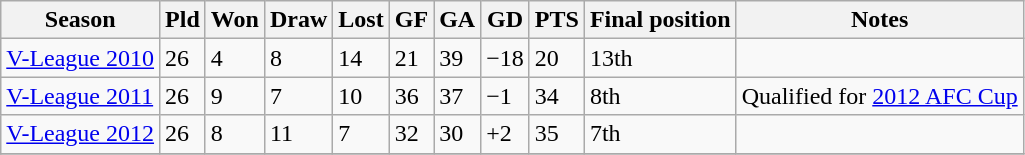<table class="wikitable">
<tr>
<th>Season</th>
<th>Pld</th>
<th>Won</th>
<th>Draw</th>
<th>Lost</th>
<th>GF</th>
<th>GA</th>
<th>GD</th>
<th>PTS</th>
<th>Final position</th>
<th>Notes</th>
</tr>
<tr>
<td><a href='#'>V-League 2010</a></td>
<td>26</td>
<td>4</td>
<td>8</td>
<td>14</td>
<td>21</td>
<td>39</td>
<td>−18</td>
<td>20</td>
<td>13th</td>
<td></td>
</tr>
<tr>
<td><a href='#'>V-League 2011</a></td>
<td>26</td>
<td>9</td>
<td>7</td>
<td>10</td>
<td>36</td>
<td>37</td>
<td>−1</td>
<td>34</td>
<td>8th</td>
<td>Qualified for <a href='#'>2012 AFC Cup</a></td>
</tr>
<tr>
<td><a href='#'>V-League 2012</a></td>
<td>26</td>
<td>8</td>
<td>11</td>
<td>7</td>
<td>32</td>
<td>30</td>
<td>+2</td>
<td>35</td>
<td>7th</td>
<td></td>
</tr>
<tr>
</tr>
</table>
